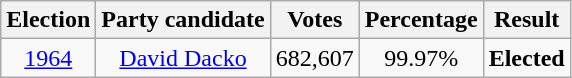<table class=wikitable style=text-align:center>
<tr>
<th>Election</th>
<th>Party candidate</th>
<th>Votes</th>
<th>Percentage</th>
<th>Result</th>
</tr>
<tr>
<td><a href='#'>1964</a></td>
<td><a href='#'>David Dacko</a></td>
<td>682,607</td>
<td>99.97%</td>
<td><strong>Elected</strong> </td>
</tr>
</table>
